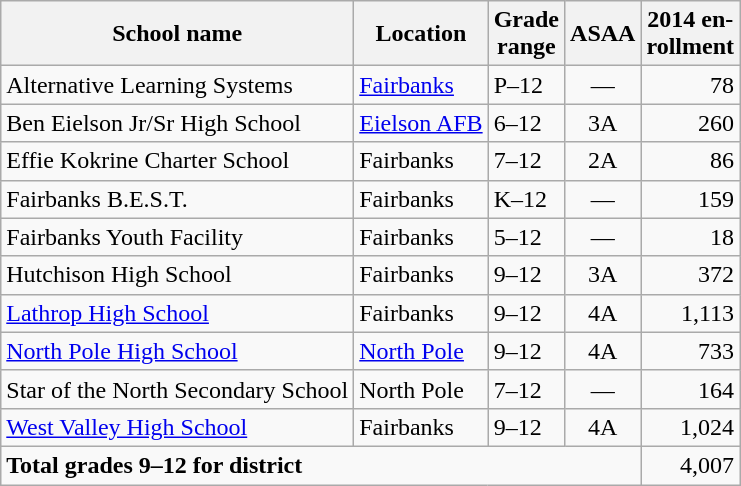<table class="wikitable">
<tr>
<th>School name</th>
<th>Location</th>
<th>Grade<br>range</th>
<th>ASAA</th>
<th>2014 en-<br>rollment</th>
</tr>
<tr>
<td>Alternative Learning Systems</td>
<td><a href='#'>Fairbanks</a></td>
<td>P–12</td>
<td align="center">—</td>
<td align="right">78</td>
</tr>
<tr>
<td>Ben Eielson Jr/Sr High School</td>
<td><a href='#'>Eielson AFB</a></td>
<td>6–12</td>
<td align="center">3A</td>
<td align="right">260</td>
</tr>
<tr>
<td>Effie Kokrine Charter School</td>
<td>Fairbanks</td>
<td>7–12</td>
<td align="center">2A</td>
<td align="right">86</td>
</tr>
<tr>
<td>Fairbanks B.E.S.T.</td>
<td>Fairbanks</td>
<td>K–12</td>
<td align="center">—</td>
<td align="right">159</td>
</tr>
<tr>
<td>Fairbanks Youth Facility</td>
<td>Fairbanks</td>
<td>5–12</td>
<td align="center">—</td>
<td align="right">18</td>
</tr>
<tr>
<td>Hutchison High School</td>
<td>Fairbanks</td>
<td>9–12</td>
<td align="center">3A</td>
<td align="right">372</td>
</tr>
<tr>
<td><a href='#'>Lathrop High School</a></td>
<td>Fairbanks</td>
<td>9–12</td>
<td align="center">4A</td>
<td align="right">1,113</td>
</tr>
<tr>
<td><a href='#'>North Pole High School</a></td>
<td><a href='#'>North Pole</a></td>
<td>9–12</td>
<td align="center">4A</td>
<td align="right">733</td>
</tr>
<tr>
<td>Star of the North Secondary School</td>
<td>North Pole</td>
<td>7–12</td>
<td align="center">—</td>
<td align="right">164</td>
</tr>
<tr>
<td><a href='#'>West Valley High School</a></td>
<td>Fairbanks</td>
<td>9–12</td>
<td align="center">4A</td>
<td align="right">1,024</td>
</tr>
<tr>
<td colspan="4"><strong>Total grades 9–12 for district</strong></td>
<td align="right">4,007</td>
</tr>
</table>
